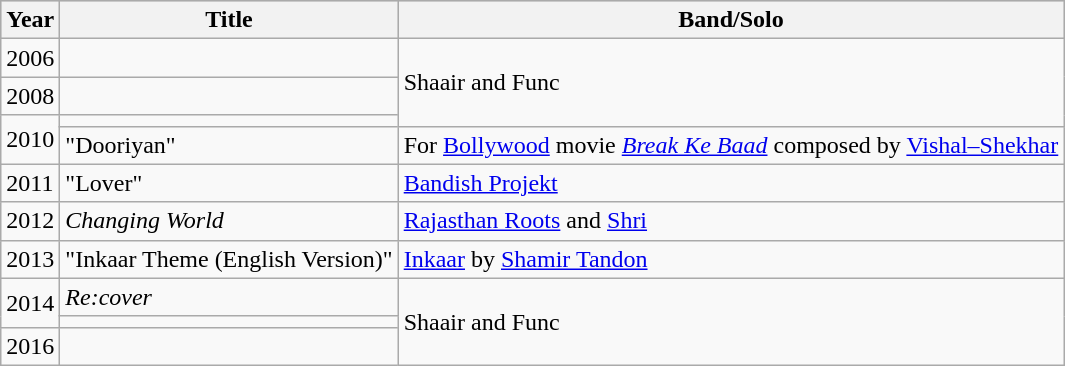<table class="wikitable">
<tr style="background:#ccc; text-align:center;">
<th>Year</th>
<th>Title</th>
<th>Band/Solo</th>
</tr>
<tr>
<td>2006</td>
<td><em></em></td>
<td rowspan="3">Shaair and Func</td>
</tr>
<tr>
<td>2008</td>
<td><em></em></td>
</tr>
<tr>
<td rowspan="2">2010</td>
<td><em></em></td>
</tr>
<tr>
<td>"Dooriyan"</td>
<td>For <a href='#'>Bollywood</a> movie <em><a href='#'>Break Ke Baad</a></em> composed by <a href='#'>Vishal–Shekhar</a></td>
</tr>
<tr>
<td>2011</td>
<td>"Lover"</td>
<td><a href='#'>Bandish Projekt</a></td>
</tr>
<tr>
<td>2012</td>
<td><em>Changing World</em></td>
<td><a href='#'>Rajasthan Roots</a> and <a href='#'>Shri</a></td>
</tr>
<tr>
<td>2013</td>
<td>"Inkaar Theme (English Version)"</td>
<td><a href='#'>Inkaar</a> by <a href='#'>Shamir Tandon</a></td>
</tr>
<tr>
<td rowspan="2">2014</td>
<td><em>Re:cover</em></td>
<td rowspan="3">Shaair and Func</td>
</tr>
<tr>
<td><em></em></td>
</tr>
<tr>
<td>2016</td>
<td><em></em></td>
</tr>
</table>
